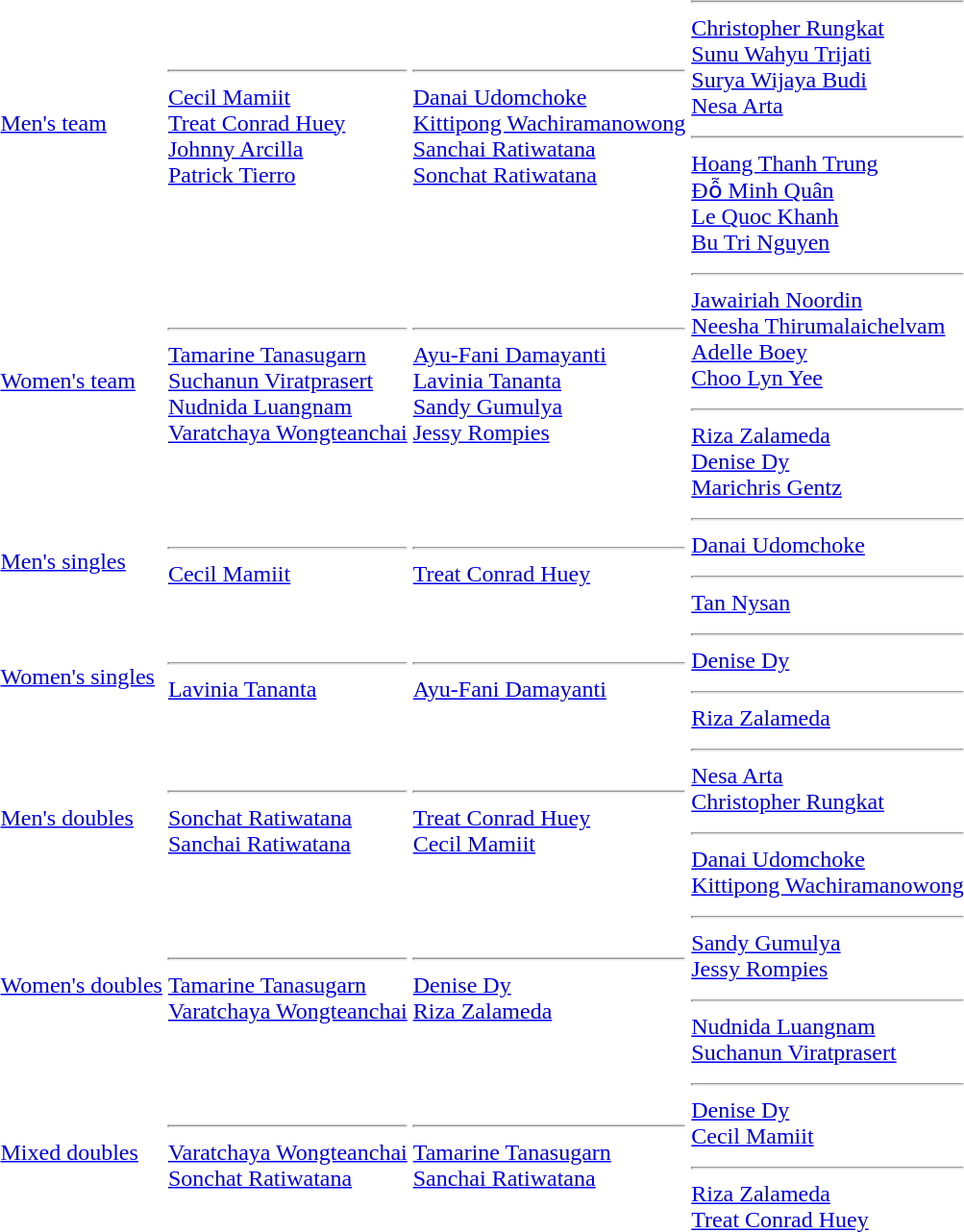<table>
<tr>
<td rowspan=2><a href='#'>Men's team</a></td>
<td rowspan=2> <hr> <a href='#'>Cecil Mamiit</a> <br> <a href='#'>Treat Conrad Huey</a> <br> <a href='#'>Johnny Arcilla</a> <br> <a href='#'>Patrick Tierro</a></td>
<td rowspan=2> <hr> <a href='#'>Danai Udomchoke</a> <br> <a href='#'>Kittipong Wachiramanowong</a> <br> <a href='#'>Sanchai Ratiwatana</a> <br> <a href='#'>Sonchat Ratiwatana</a></td>
<td> <hr> <a href='#'>Christopher Rungkat</a> <br> <a href='#'>Sunu Wahyu Trijati</a> <br> <a href='#'>Surya Wijaya Budi</a> <br> <a href='#'>Nesa Arta</a></td>
</tr>
<tr>
<td>  <hr> <a href='#'>Hoang Thanh Trung</a> <br> <a href='#'>Đỗ Minh Quân</a> <br> <a href='#'>Le Quoc Khanh</a> <br> <a href='#'>Bu Tri Nguyen</a></td>
</tr>
<tr>
<td rowspan=2><a href='#'>Women's team</a></td>
<td rowspan=2> <hr> <a href='#'>Tamarine Tanasugarn</a> <br> <a href='#'>Suchanun Viratprasert</a> <br> <a href='#'>Nudnida Luangnam</a> <br> <a href='#'>Varatchaya Wongteanchai</a></td>
<td rowspan=2> <hr> <a href='#'>Ayu-Fani Damayanti</a> <br> <a href='#'>Lavinia Tananta</a> <br> <a href='#'>Sandy Gumulya</a> <br> <a href='#'>Jessy Rompies</a></td>
<td> <hr> <a href='#'>Jawairiah Noordin</a> <br> <a href='#'>Neesha Thirumalaichelvam</a> <br> <a href='#'>Adelle Boey</a> <br> <a href='#'>Choo Lyn Yee</a></td>
</tr>
<tr>
<td> <hr> <a href='#'>Riza Zalameda</a> <br> <a href='#'>Denise Dy</a> <br> <a href='#'>Marichris Gentz</a></td>
</tr>
<tr>
<td rowspan=2><a href='#'>Men's singles</a></td>
<td rowspan=2> <hr> <a href='#'>Cecil Mamiit</a></td>
<td rowspan=2> <hr> <a href='#'>Treat Conrad Huey</a></td>
<td> <hr> <a href='#'>Danai Udomchoke</a></td>
</tr>
<tr>
<td> <hr> <a href='#'>Tan Nysan</a></td>
</tr>
<tr>
<td rowspan=2><a href='#'>Women's singles</a></td>
<td rowspan=2> <hr> <a href='#'>Lavinia Tananta</a></td>
<td rowspan=2> <hr> <a href='#'>Ayu-Fani Damayanti</a></td>
<td> <hr> <a href='#'>Denise Dy</a></td>
</tr>
<tr>
<td> <hr> <a href='#'>Riza Zalameda</a></td>
</tr>
<tr>
<td rowspan=2><a href='#'>Men's doubles</a></td>
<td rowspan=2> <hr> <a href='#'>Sonchat Ratiwatana</a> <br> <a href='#'>Sanchai Ratiwatana</a></td>
<td rowspan=2> <hr> <a href='#'>Treat Conrad Huey</a> <br> <a href='#'>Cecil Mamiit</a></td>
<td> <hr> <a href='#'>Nesa Arta</a> <br> <a href='#'>Christopher Rungkat</a></td>
</tr>
<tr>
<td> <hr> <a href='#'>Danai Udomchoke</a> <br> <a href='#'>Kittipong Wachiramanowong</a></td>
</tr>
<tr>
<td rowspan=2><a href='#'>Women's doubles</a></td>
<td rowspan=2> <hr> <a href='#'>Tamarine Tanasugarn</a> <br> <a href='#'>Varatchaya Wongteanchai</a></td>
<td rowspan=2> <hr> <a href='#'>Denise Dy</a> <br> <a href='#'>Riza Zalameda</a></td>
<td> <hr> <a href='#'>Sandy Gumulya</a> <br> <a href='#'>Jessy Rompies</a></td>
</tr>
<tr>
<td> <hr> <a href='#'>Nudnida Luangnam</a> <br> <a href='#'>Suchanun Viratprasert</a></td>
</tr>
<tr>
<td rowspan=2><a href='#'>Mixed doubles</a></td>
<td rowspan=2> <hr> <a href='#'>Varatchaya Wongteanchai</a> <br> <a href='#'>Sonchat Ratiwatana</a></td>
<td rowspan=2> <hr> <a href='#'>Tamarine Tanasugarn</a> <br> <a href='#'>Sanchai Ratiwatana</a></td>
<td> <hr> <a href='#'>Denise Dy</a> <br> <a href='#'>Cecil Mamiit</a></td>
</tr>
<tr>
<td> <hr> <a href='#'>Riza Zalameda</a> <br> <a href='#'>Treat Conrad Huey</a></td>
</tr>
<tr>
</tr>
</table>
